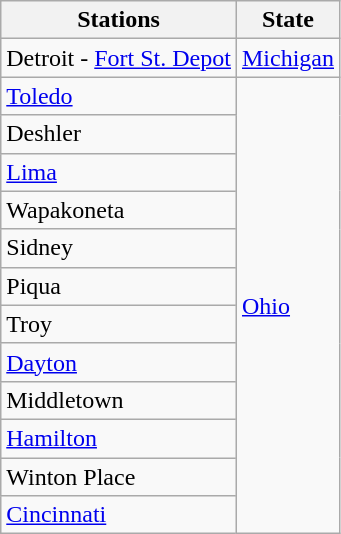<table class="wikitable">
<tr>
<th>Stations</th>
<th>State</th>
</tr>
<tr>
<td>Detroit - <a href='#'>Fort St. Depot</a></td>
<td><a href='#'>Michigan</a></td>
</tr>
<tr>
<td><a href='#'>Toledo</a></td>
<td rowspan="12"><a href='#'>Ohio</a></td>
</tr>
<tr>
<td>Deshler</td>
</tr>
<tr>
<td><a href='#'>Lima</a></td>
</tr>
<tr>
<td>Wapakoneta</td>
</tr>
<tr>
<td>Sidney</td>
</tr>
<tr>
<td>Piqua</td>
</tr>
<tr>
<td>Troy</td>
</tr>
<tr>
<td><a href='#'>Dayton</a></td>
</tr>
<tr>
<td>Middletown</td>
</tr>
<tr>
<td><a href='#'>Hamilton</a></td>
</tr>
<tr>
<td>Winton Place</td>
</tr>
<tr>
<td><a href='#'>Cincinnati</a></td>
</tr>
</table>
